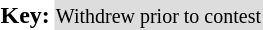<table border="0">
<tr>
<td><strong>Key:</strong></td>
<td align:"center" bgcolor=DDDDDD><small>Withdrew prior to contest</small></td>
</tr>
</table>
